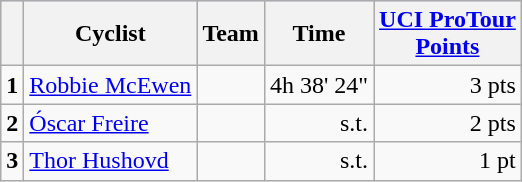<table class="wikitable">
<tr style="background:#ccccff;">
<th></th>
<th>Cyclist</th>
<th>Team</th>
<th>Time</th>
<th><a href='#'>UCI ProTour <br>Points</a></th>
</tr>
<tr>
<td><strong>1</strong></td>
<td> <a href='#'>Robbie McEwen</a></td>
<td></td>
<td align="right">4h 38' 24"</td>
<td align="right">3 pts</td>
</tr>
<tr>
<td><strong>2</strong></td>
<td> <a href='#'>Óscar Freire</a></td>
<td></td>
<td align="right">s.t.</td>
<td align="right">2 pts</td>
</tr>
<tr>
<td><strong>3</strong></td>
<td> <a href='#'>Thor Hushovd</a></td>
<td></td>
<td align="right">s.t.</td>
<td align="right">1 pt</td>
</tr>
</table>
